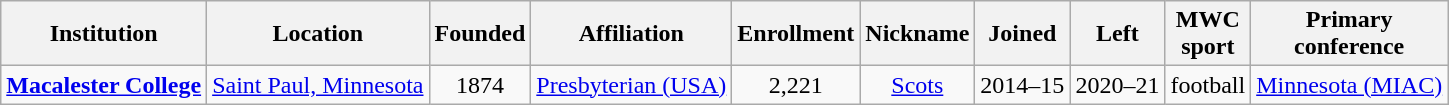<table class="wikitable sortable" style="text-align:center">
<tr>
<th>Institution</th>
<th>Location</th>
<th>Founded</th>
<th>Affiliation</th>
<th>Enrollment</th>
<th>Nickname</th>
<th>Joined</th>
<th>Left</th>
<th>MWC<br>sport</th>
<th>Primary<br>conference</th>
</tr>
<tr>
<td><strong><a href='#'>Macalester College</a></strong></td>
<td><a href='#'>Saint Paul, Minnesota</a></td>
<td>1874</td>
<td><a href='#'>Presbyterian (USA)</a></td>
<td>2,221</td>
<td><a href='#'>Scots</a></td>
<td>2014–15</td>
<td>2020–21</td>
<td>football</td>
<td><a href='#'>Minnesota (MIAC)</a></td>
</tr>
</table>
